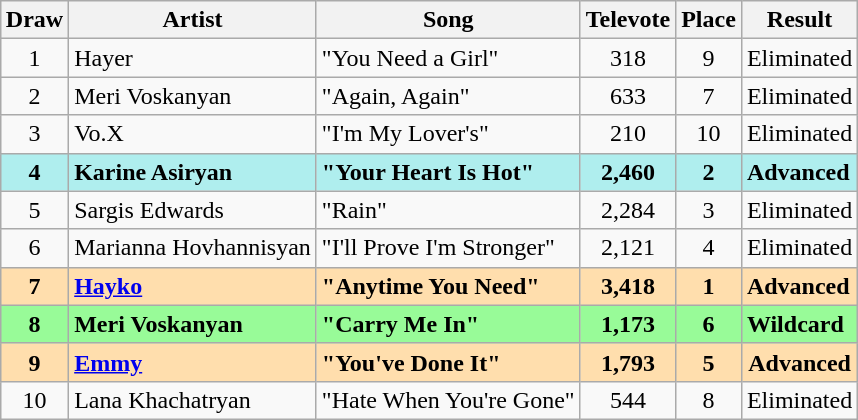<table class="sortable wikitable" style="margin: 1em auto 1em auto; text-align:center">
<tr>
<th>Draw</th>
<th>Artist</th>
<th>Song</th>
<th>Televote</th>
<th>Place</th>
<th>Result</th>
</tr>
<tr>
<td>1</td>
<td align="left">Hayer</td>
<td align="left">"You Need a Girl"</td>
<td>318</td>
<td>9</td>
<td align="left">Eliminated</td>
</tr>
<tr>
<td>2</td>
<td align="left">Meri Voskanyan</td>
<td align="left">"Again, Again"</td>
<td>633</td>
<td>7</td>
<td align="left">Eliminated</td>
</tr>
<tr>
<td>3</td>
<td align="left">Vo.X</td>
<td align="left">"I'm My Lover's"</td>
<td>210</td>
<td>10</td>
<td align="left">Eliminated</td>
</tr>
<tr style="font-weight:bold; background:paleturquoise;">
<td>4</td>
<td align="left">Karine Asiryan</td>
<td align="left">"Your Heart Is Hot"</td>
<td>2,460</td>
<td>2</td>
<td align="left">Advanced</td>
</tr>
<tr>
<td>5</td>
<td align="left">Sargis Edwards</td>
<td align="left">"Rain"</td>
<td>2,284</td>
<td>3</td>
<td align="left">Eliminated</td>
</tr>
<tr>
<td>6</td>
<td align="left">Marianna Hovhannisyan</td>
<td align="left">"I'll Prove I'm Stronger"</td>
<td>2,121</td>
<td>4</td>
<td align="left">Eliminated</td>
</tr>
<tr style="font-weight:bold; background:navajowhite;">
<td>7</td>
<td align="left"><a href='#'>Hayko</a></td>
<td align="left">"Anytime You Need"</td>
<td>3,418</td>
<td>1</td>
<td align="left">Advanced</td>
</tr>
<tr style="font-weight:bold; background:palegreen;">
<td>8</td>
<td align="left">Meri Voskanyan</td>
<td align="left">"Carry Me In"</td>
<td>1,173</td>
<td>6</td>
<td align="left">Wildcard</td>
</tr>
<tr style="font-weight:bold; background:navajowhite;">
<td>9</td>
<td align="left"><a href='#'>Emmy</a></td>
<td align="left">"You've Done It"</td>
<td>1,793</td>
<td>5</td>
<td>Advanced</td>
</tr>
<tr>
<td>10</td>
<td align="left">Lana Khachatryan</td>
<td align="left">"Hate When You're Gone"</td>
<td>544</td>
<td>8</td>
<td>Eliminated</td>
</tr>
</table>
